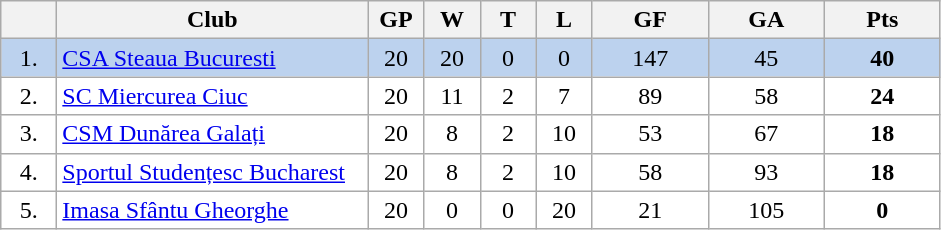<table class="wikitable">
<tr>
<th width="30"></th>
<th width="200">Club</th>
<th width="30">GP</th>
<th width="30">W</th>
<th width="30">T</th>
<th width="30">L</th>
<th width="70">GF</th>
<th width="70">GA</th>
<th width="70">Pts</th>
</tr>
<tr bgcolor="#BCD2EE" align="center">
<td>1.</td>
<td align="left"><a href='#'>CSA Steaua Bucuresti</a></td>
<td>20</td>
<td>20</td>
<td>0</td>
<td>0</td>
<td>147</td>
<td>45</td>
<td><strong>40</strong></td>
</tr>
<tr bgcolor="#FFFFFF" align="center">
<td>2.</td>
<td align="left"><a href='#'>SC Miercurea Ciuc</a></td>
<td>20</td>
<td>11</td>
<td>2</td>
<td>7</td>
<td>89</td>
<td>58</td>
<td><strong>24</strong></td>
</tr>
<tr bgcolor="#FFFFFF" align="center">
<td>3.</td>
<td align="left"><a href='#'>CSM Dunărea Galați</a></td>
<td>20</td>
<td>8</td>
<td>2</td>
<td>10</td>
<td>53</td>
<td>67</td>
<td><strong>18</strong></td>
</tr>
<tr bgcolor="#FFFFFF" align="center">
<td>4.</td>
<td align="left"><a href='#'>Sportul Studențesc Bucharest</a></td>
<td>20</td>
<td>8</td>
<td>2</td>
<td>10</td>
<td>58</td>
<td>93</td>
<td><strong>18</strong></td>
</tr>
<tr bgcolor="#FFFFFF" align="center">
<td>5.</td>
<td align="left"><a href='#'>Imasa Sfântu Gheorghe</a></td>
<td>20</td>
<td>0</td>
<td>0</td>
<td>20</td>
<td>21</td>
<td>105</td>
<td><strong>0</strong></td>
</tr>
</table>
